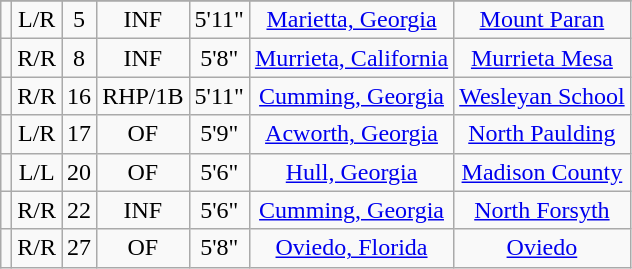<table class="wikitable sortable" border="1" style="text-align: center;">
<tr align=center>
</tr>
<tr>
<td></td>
<td>L/R</td>
<td>5</td>
<td>INF</td>
<td>5'11"</td>
<td><a href='#'>Marietta, Georgia</a></td>
<td><a href='#'>Mount Paran</a></td>
</tr>
<tr>
<td></td>
<td>R/R</td>
<td>8</td>
<td>INF</td>
<td>5'8"</td>
<td><a href='#'>Murrieta, California</a></td>
<td><a href='#'>Murrieta Mesa</a></td>
</tr>
<tr>
<td></td>
<td>R/R</td>
<td>16</td>
<td>RHP/1B</td>
<td>5'11"</td>
<td><a href='#'>Cumming, Georgia</a></td>
<td><a href='#'>Wesleyan School</a></td>
</tr>
<tr>
<td></td>
<td>L/R</td>
<td>17</td>
<td>OF</td>
<td>5'9"</td>
<td><a href='#'>Acworth, Georgia</a></td>
<td><a href='#'>North Paulding</a></td>
</tr>
<tr>
<td></td>
<td>L/L</td>
<td>20</td>
<td>OF</td>
<td>5'6"</td>
<td><a href='#'>Hull, Georgia</a></td>
<td><a href='#'>Madison County</a></td>
</tr>
<tr>
<td></td>
<td>R/R</td>
<td>22</td>
<td>INF</td>
<td>5'6"</td>
<td><a href='#'>Cumming, Georgia</a></td>
<td><a href='#'>North Forsyth</a></td>
</tr>
<tr>
<td></td>
<td>R/R</td>
<td>27</td>
<td>OF</td>
<td>5'8"</td>
<td><a href='#'>Oviedo, Florida</a></td>
<td><a href='#'>Oviedo</a></td>
</tr>
</table>
